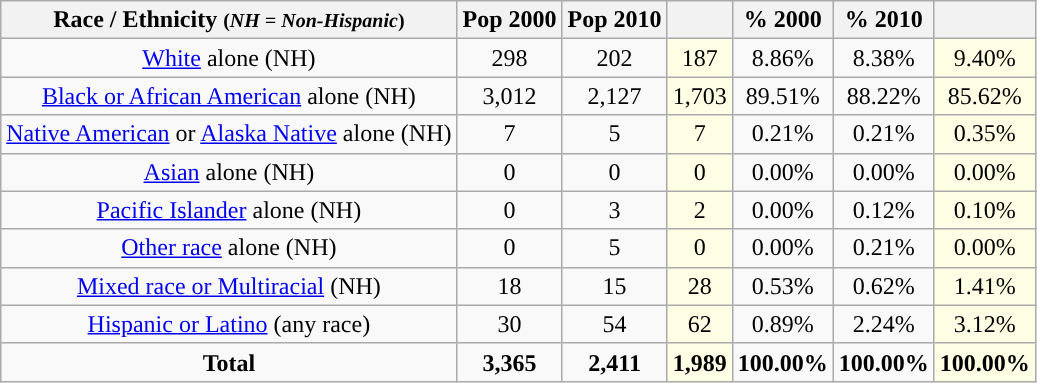<table class="wikitable" style="text-align:center;">
<tr>
<th>Race / Ethnicity <small>(<em>NH = Non-Hispanic</em>)</small></th>
<th>Pop 2000</th>
<th>Pop 2010</th>
<th></th>
<th>% 2000</th>
<th>% 2010</th>
<th></th>
</tr>
<tr>
<td><a href='#'>White</a> alone (NH)</td>
<td>298</td>
<td>202</td>
<td style='background: #ffffe6;'>187</td>
<td>8.86%</td>
<td>8.38%</td>
<td style='background: #ffffe6;'>9.40%</td>
</tr>
<tr>
<td><a href='#'>Black or African American</a> alone (NH)</td>
<td>3,012</td>
<td>2,127</td>
<td style='background: #ffffe6;'>1,703</td>
<td>89.51%</td>
<td>88.22%</td>
<td style='background: #ffffe6;'>85.62%</td>
</tr>
<tr>
<td><a href='#'>Native American</a> or <a href='#'>Alaska Native</a> alone (NH)</td>
<td>7</td>
<td>5</td>
<td style='background: #ffffe6;'>7</td>
<td>0.21%</td>
<td>0.21%</td>
<td style='background: #ffffe6;'>0.35%</td>
</tr>
<tr>
<td><a href='#'>Asian</a> alone (NH)</td>
<td>0</td>
<td>0</td>
<td style='background: #ffffe6;'>0</td>
<td>0.00%</td>
<td>0.00%</td>
<td style='background: #ffffe6;'>0.00%</td>
</tr>
<tr>
<td><a href='#'>Pacific Islander</a> alone (NH)</td>
<td>0</td>
<td>3</td>
<td style='background: #ffffe6;'>2</td>
<td>0.00%</td>
<td>0.12%</td>
<td style='background: #ffffe6;'>0.10%</td>
</tr>
<tr>
<td><a href='#'>Other race</a> alone (NH)</td>
<td>0</td>
<td>5</td>
<td style='background: #ffffe6;'>0</td>
<td>0.00%</td>
<td>0.21%</td>
<td style='background: #ffffe6;'>0.00%</td>
</tr>
<tr>
<td><a href='#'>Mixed race or Multiracial</a> (NH)</td>
<td>18</td>
<td>15</td>
<td style='background: #ffffe6;'>28</td>
<td>0.53%</td>
<td>0.62%</td>
<td style='background: #ffffe6;'>1.41%</td>
</tr>
<tr>
<td><a href='#'>Hispanic or Latino</a> (any race)</td>
<td>30</td>
<td>54</td>
<td style='background: #ffffe6;'>62</td>
<td>0.89%</td>
<td>2.24%</td>
<td style='background: #ffffe6;'>3.12%</td>
</tr>
<tr>
<td><strong>Total</strong></td>
<td><strong>3,365</strong></td>
<td><strong>2,411</strong></td>
<td style='background: #ffffe6;'><strong>1,989</strong></td>
<td><strong>100.00%</strong></td>
<td><strong>100.00%</strong></td>
<td style='background: #ffffe6;'><strong>100.00%</strong></td>
</tr>
</table>
